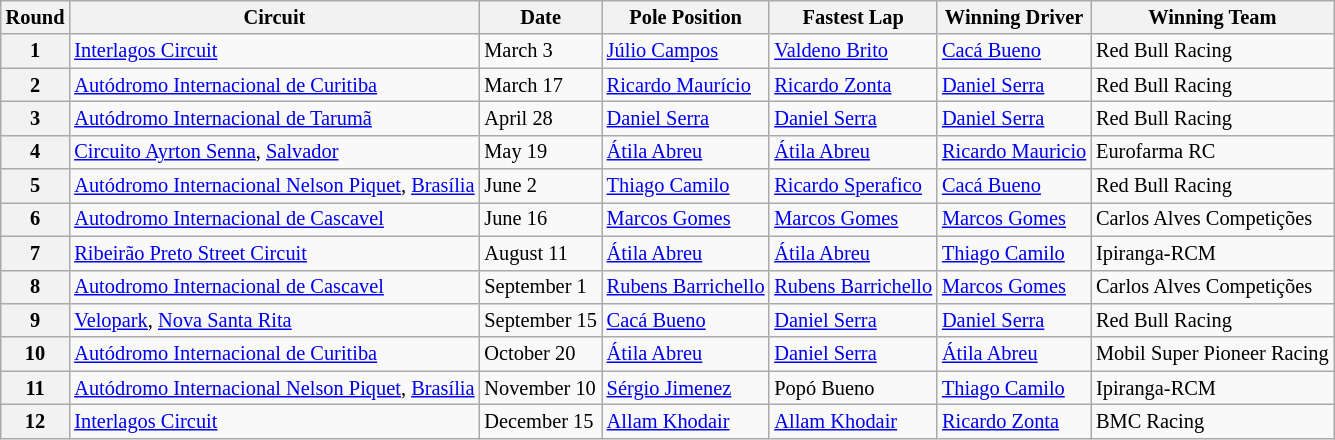<table class="wikitable" style="font-size: 85%;">
<tr>
<th>Round</th>
<th>Circuit</th>
<th>Date</th>
<th>Pole Position</th>
<th>Fastest Lap</th>
<th>Winning Driver</th>
<th>Winning Team</th>
</tr>
<tr>
<th>1</th>
<td><a href='#'>Interlagos Circuit</a></td>
<td>March 3</td>
<td><a href='#'>Júlio Campos</a></td>
<td><a href='#'>Valdeno Brito</a></td>
<td><a href='#'>Cacá Bueno</a></td>
<td>Red Bull Racing</td>
</tr>
<tr>
<th>2</th>
<td><a href='#'>Autódromo Internacional de Curitiba</a></td>
<td>March 17</td>
<td><a href='#'>Ricardo Maurício</a></td>
<td><a href='#'>Ricardo Zonta</a></td>
<td><a href='#'>Daniel Serra</a></td>
<td>Red Bull Racing</td>
</tr>
<tr>
<th>3</th>
<td><a href='#'>Autódromo Internacional de Tarumã</a></td>
<td>April 28</td>
<td><a href='#'>Daniel Serra</a></td>
<td><a href='#'>Daniel Serra</a></td>
<td><a href='#'>Daniel Serra</a></td>
<td>Red Bull Racing</td>
</tr>
<tr>
<th>4</th>
<td><a href='#'>Circuito Ayrton Senna</a>, <a href='#'>Salvador</a></td>
<td>May 19</td>
<td><a href='#'>Átila Abreu</a></td>
<td><a href='#'>Átila Abreu</a></td>
<td><a href='#'>Ricardo Mauricio</a></td>
<td>Eurofarma RC</td>
</tr>
<tr>
<th>5</th>
<td><a href='#'>Autódromo Internacional Nelson Piquet</a>, <a href='#'>Brasília</a></td>
<td>June 2</td>
<td><a href='#'>Thiago Camilo</a></td>
<td><a href='#'>Ricardo Sperafico</a></td>
<td><a href='#'>Cacá Bueno</a></td>
<td>Red Bull Racing</td>
</tr>
<tr>
<th>6</th>
<td><a href='#'>Autodromo Internacional de Cascavel</a></td>
<td>June 16</td>
<td><a href='#'>Marcos Gomes</a></td>
<td><a href='#'>Marcos Gomes</a></td>
<td><a href='#'>Marcos Gomes</a></td>
<td>Carlos Alves Competições</td>
</tr>
<tr>
<th>7</th>
<td><a href='#'>Ribeirão Preto Street Circuit</a></td>
<td>August 11</td>
<td><a href='#'>Átila Abreu</a></td>
<td><a href='#'>Átila Abreu</a></td>
<td><a href='#'>Thiago Camilo</a></td>
<td>Ipiranga-RCM</td>
</tr>
<tr>
<th>8</th>
<td><a href='#'>Autodromo Internacional de Cascavel</a></td>
<td>September 1</td>
<td><a href='#'>Rubens Barrichello</a></td>
<td><a href='#'>Rubens Barrichello</a></td>
<td><a href='#'>Marcos Gomes</a></td>
<td>Carlos Alves Competições</td>
</tr>
<tr>
<th>9</th>
<td><a href='#'>Velopark</a>, <a href='#'>Nova Santa Rita</a></td>
<td>September 15</td>
<td><a href='#'>Cacá Bueno</a></td>
<td><a href='#'>Daniel Serra</a></td>
<td><a href='#'>Daniel Serra</a></td>
<td>Red Bull Racing</td>
</tr>
<tr>
<th>10</th>
<td><a href='#'>Autódromo Internacional de Curitiba</a></td>
<td>October 20</td>
<td><a href='#'>Átila Abreu</a></td>
<td><a href='#'>Daniel Serra</a></td>
<td><a href='#'>Átila Abreu</a></td>
<td>Mobil Super Pioneer Racing</td>
</tr>
<tr>
<th>11</th>
<td><a href='#'>Autódromo Internacional Nelson Piquet</a>, <a href='#'>Brasília</a></td>
<td>November 10</td>
<td><a href='#'>Sérgio Jimenez</a></td>
<td>Popó Bueno</td>
<td><a href='#'>Thiago Camilo</a></td>
<td>Ipiranga-RCM</td>
</tr>
<tr>
<th>12</th>
<td><a href='#'>Interlagos Circuit</a></td>
<td>December 15</td>
<td><a href='#'>Allam Khodair</a></td>
<td><a href='#'>Allam Khodair</a></td>
<td><a href='#'>Ricardo Zonta</a></td>
<td>BMC Racing</td>
</tr>
</table>
